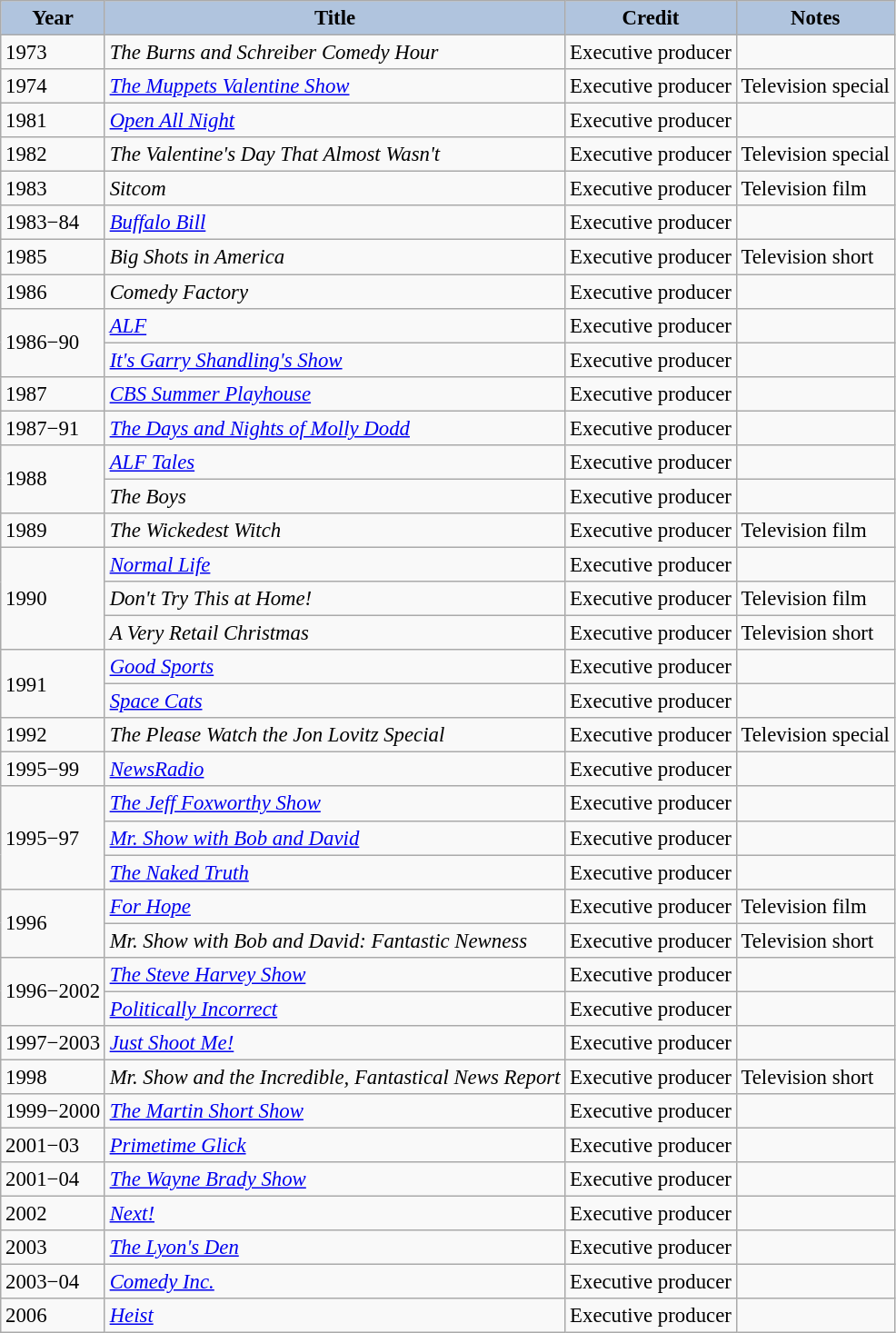<table class="wikitable" style="font-size:95%;">
<tr>
<th style="background:#B0C4DE;">Year</th>
<th style="background:#B0C4DE;">Title</th>
<th style="background:#B0C4DE;">Credit</th>
<th style="background:#B0C4DE;">Notes</th>
</tr>
<tr>
<td>1973</td>
<td><em>The Burns and Schreiber Comedy Hour</em></td>
<td>Executive producer</td>
<td></td>
</tr>
<tr>
<td>1974</td>
<td><em><a href='#'>The Muppets Valentine Show</a></em></td>
<td>Executive producer</td>
<td>Television special</td>
</tr>
<tr>
<td>1981</td>
<td><em><a href='#'>Open All Night</a></em></td>
<td>Executive producer</td>
<td></td>
</tr>
<tr>
<td>1982</td>
<td><em>The Valentine's Day That Almost Wasn't</em></td>
<td>Executive producer</td>
<td>Television special</td>
</tr>
<tr>
<td>1983</td>
<td><em>Sitcom</em></td>
<td>Executive producer</td>
<td>Television film</td>
</tr>
<tr>
<td>1983−84</td>
<td><em><a href='#'>Buffalo Bill</a></em></td>
<td>Executive producer</td>
<td></td>
</tr>
<tr>
<td>1985</td>
<td><em>Big Shots in America</em></td>
<td>Executive producer</td>
<td>Television short</td>
</tr>
<tr>
<td>1986</td>
<td><em>Comedy Factory</em></td>
<td>Executive producer</td>
<td></td>
</tr>
<tr>
<td rowspan=2>1986−90</td>
<td><em><a href='#'>ALF</a></em></td>
<td>Executive producer</td>
<td></td>
</tr>
<tr>
<td><em><a href='#'>It's Garry Shandling's Show</a></em></td>
<td>Executive producer</td>
<td></td>
</tr>
<tr>
<td>1987</td>
<td><em><a href='#'>CBS Summer Playhouse</a></em></td>
<td>Executive producer</td>
<td></td>
</tr>
<tr>
<td>1987−91</td>
<td><em><a href='#'>The Days and Nights of Molly Dodd</a></em></td>
<td>Executive producer</td>
<td></td>
</tr>
<tr>
<td rowspan=2>1988</td>
<td><em><a href='#'>ALF Tales</a></em></td>
<td>Executive producer</td>
<td></td>
</tr>
<tr>
<td><em>The Boys</em></td>
<td>Executive producer</td>
<td></td>
</tr>
<tr>
<td>1989</td>
<td><em>The Wickedest Witch</em></td>
<td>Executive producer</td>
<td>Television film</td>
</tr>
<tr>
<td rowspan=3>1990</td>
<td><em><a href='#'>Normal Life</a></em></td>
<td>Executive producer</td>
<td></td>
</tr>
<tr>
<td><em>Don't Try This at Home!</em></td>
<td>Executive producer</td>
<td>Television film</td>
</tr>
<tr>
<td><em>A Very Retail Christmas</em></td>
<td>Executive producer</td>
<td>Television short</td>
</tr>
<tr>
<td rowspan=2>1991</td>
<td><em><a href='#'>Good Sports</a></em></td>
<td>Executive producer</td>
<td></td>
</tr>
<tr>
<td><em><a href='#'>Space Cats</a></em></td>
<td>Executive producer</td>
<td></td>
</tr>
<tr>
<td>1992</td>
<td><em>The Please Watch the Jon Lovitz Special</em></td>
<td>Executive producer</td>
<td>Television special</td>
</tr>
<tr>
<td>1995−99</td>
<td><em><a href='#'>NewsRadio</a></em></td>
<td>Executive producer</td>
<td></td>
</tr>
<tr>
<td rowspan=3>1995−97</td>
<td><em><a href='#'>The Jeff Foxworthy Show</a></em></td>
<td>Executive producer</td>
<td></td>
</tr>
<tr>
<td><em><a href='#'>Mr. Show with Bob and David</a></em></td>
<td>Executive producer</td>
<td></td>
</tr>
<tr>
<td><em><a href='#'>The Naked Truth</a></em></td>
<td>Executive producer</td>
<td></td>
</tr>
<tr>
<td rowspan=2>1996</td>
<td><em><a href='#'>For Hope</a></em></td>
<td>Executive producer</td>
<td>Television film</td>
</tr>
<tr>
<td><em>Mr. Show with Bob and David: Fantastic Newness</em></td>
<td>Executive producer</td>
<td>Television short</td>
</tr>
<tr>
<td rowspan=2>1996−2002</td>
<td><em><a href='#'>The Steve Harvey Show</a></em></td>
<td>Executive producer</td>
<td></td>
</tr>
<tr>
<td><em><a href='#'>Politically Incorrect</a></em></td>
<td>Executive producer</td>
<td></td>
</tr>
<tr>
<td>1997−2003</td>
<td><em><a href='#'>Just Shoot Me!</a></em></td>
<td>Executive producer</td>
<td></td>
</tr>
<tr>
<td>1998</td>
<td><em>Mr. Show and the Incredible, Fantastical News Report</em></td>
<td>Executive producer</td>
<td>Television short</td>
</tr>
<tr>
<td>1999−2000</td>
<td><em><a href='#'>The Martin Short Show</a></em></td>
<td>Executive producer</td>
<td></td>
</tr>
<tr>
<td>2001−03</td>
<td><em><a href='#'>Primetime Glick</a></em></td>
<td>Executive producer</td>
<td></td>
</tr>
<tr>
<td>2001−04</td>
<td><em><a href='#'>The Wayne Brady Show</a></em></td>
<td>Executive producer</td>
<td></td>
</tr>
<tr>
<td>2002</td>
<td><em><a href='#'>Next!</a></em></td>
<td>Executive producer</td>
<td></td>
</tr>
<tr>
<td>2003</td>
<td><em><a href='#'>The Lyon's Den</a></em></td>
<td>Executive producer</td>
<td></td>
</tr>
<tr>
<td>2003−04</td>
<td><em><a href='#'>Comedy Inc.</a></em></td>
<td>Executive producer</td>
<td></td>
</tr>
<tr>
<td>2006</td>
<td><em><a href='#'>Heist</a></em></td>
<td>Executive producer</td>
<td></td>
</tr>
</table>
